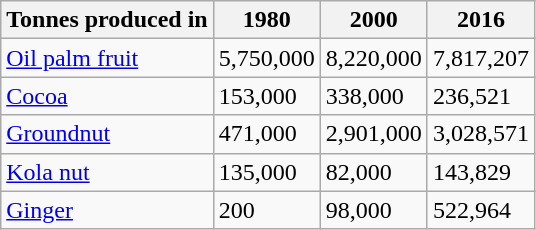<table class="wikitable">
<tr>
<th>Tonnes produced in</th>
<th>1980</th>
<th>2000</th>
<th>2016</th>
</tr>
<tr>
<td><a href='#'>Oil palm fruit</a></td>
<td>5,750,000</td>
<td>8,220,000</td>
<td>7,817,207</td>
</tr>
<tr>
<td><a href='#'>Cocoa</a></td>
<td>153,000</td>
<td>338,000</td>
<td>236,521</td>
</tr>
<tr>
<td><a href='#'>Groundnut</a></td>
<td>471,000</td>
<td>2,901,000</td>
<td>3,028,571</td>
</tr>
<tr>
<td><a href='#'>Kola nut</a></td>
<td>135,000</td>
<td>82,000</td>
<td>143,829</td>
</tr>
<tr>
<td><a href='#'>Ginger</a></td>
<td>200</td>
<td>98,000</td>
<td>522,964</td>
</tr>
</table>
